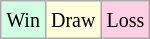<table class="wikitable">
<tr>
<td style="background-color: #d0ffe3;"><small>Win</small></td>
<td style="background-color: #ffffdd;"><small>Draw</small></td>
<td style="background-color: #ffd0e3;"><small>Loss</small></td>
</tr>
</table>
